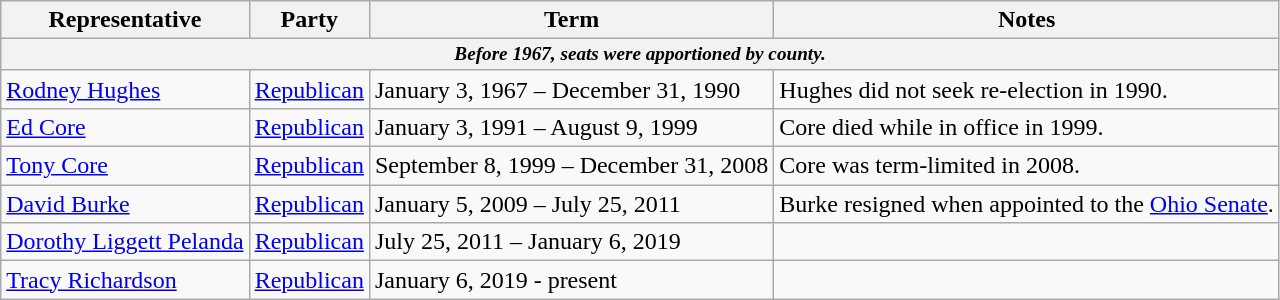<table class=wikitable>
<tr valign=bottom>
<th>Representative</th>
<th>Party</th>
<th>Term</th>
<th>Notes</th>
</tr>
<tr>
<th colspan=5 style="font-size: 80%;"><em>Before 1967, seats were apportioned by county.</em></th>
</tr>
<tr>
<td><a href='#'>Rodney Hughes</a></td>
<td><a href='#'>Republican</a></td>
<td>January 3, 1967 – December 31, 1990</td>
<td>Hughes did not seek re-election in 1990.</td>
</tr>
<tr>
<td><a href='#'>Ed Core</a></td>
<td><a href='#'>Republican</a></td>
<td>January 3, 1991 – August 9, 1999</td>
<td>Core died while in office in 1999.</td>
</tr>
<tr>
<td><a href='#'>Tony Core</a></td>
<td><a href='#'>Republican</a></td>
<td>September 8, 1999 – December 31, 2008</td>
<td>Core was term-limited in 2008.</td>
</tr>
<tr>
<td><a href='#'>David Burke</a></td>
<td><a href='#'>Republican</a></td>
<td>January 5, 2009 – July 25, 2011</td>
<td>Burke resigned when appointed to the <a href='#'>Ohio Senate</a>.</td>
</tr>
<tr>
<td><a href='#'>Dorothy Liggett Pelanda</a></td>
<td><a href='#'>Republican</a></td>
<td>July 25, 2011 – January 6, 2019</td>
<td></td>
</tr>
<tr>
<td><a href='#'>Tracy Richardson</a></td>
<td><a href='#'>Republican</a></td>
<td>January 6, 2019 - present</td>
<td></td>
</tr>
</table>
